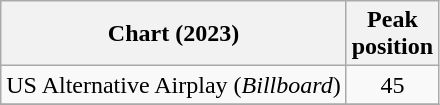<table class="wikitable plainrowheaders" style="text-align:center"\>
<tr>
<th scope="col">Chart (2023)</th>
<th scope="col">Peak<br>position</th>
</tr>
<tr>
<td>US Alternative Airplay (<em>Billboard</em>)</td>
<td>45</td>
</tr>
<tr>
</tr>
</table>
